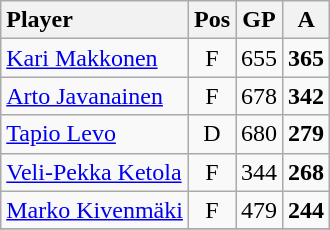<table class="wikitable" style="text-align:center;">
<tr>
<th style="text-align:left;">Player</th>
<th>Pos</th>
<th>GP</th>
<th>A</th>
</tr>
<tr>
<td style="text-align:left;"><a href='#'>Kari Makkonen</a></td>
<td>F</td>
<td>655</td>
<td><strong>365</strong></td>
</tr>
<tr>
<td style="text-align:left;"><a href='#'>Arto Javanainen</a></td>
<td>F</td>
<td>678</td>
<td><strong>342</strong></td>
</tr>
<tr>
<td style="text-align:left;"><a href='#'>Tapio Levo</a></td>
<td>D</td>
<td>680</td>
<td><strong>279</strong></td>
</tr>
<tr>
<td style="text-align:left;"><a href='#'>Veli-Pekka Ketola</a></td>
<td>F</td>
<td>344</td>
<td><strong>268</strong></td>
</tr>
<tr>
<td style="text-align:left;"><a href='#'>Marko Kivenmäki</a></td>
<td>F</td>
<td>479</td>
<td><strong>244</strong></td>
</tr>
<tr>
</tr>
</table>
